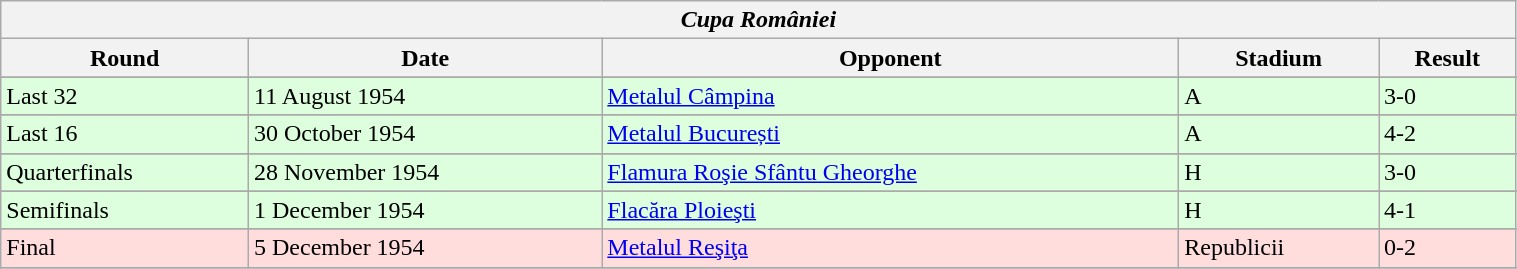<table class="wikitable" style="width:80%;">
<tr>
<th colspan="5" style="text-align:center;"><em>Cupa României</em></th>
</tr>
<tr>
<th>Round</th>
<th>Date</th>
<th>Opponent</th>
<th>Stadium</th>
<th>Result</th>
</tr>
<tr>
</tr>
<tr bgcolor="#ddffdd">
<td>Last 32</td>
<td>11 August 1954</td>
<td><a href='#'>Metalul Câmpina</a></td>
<td>A</td>
<td>3-0</td>
</tr>
<tr>
</tr>
<tr bgcolor="#ddffdd">
<td>Last 16</td>
<td>30 October 1954</td>
<td><a href='#'>Metalul București</a></td>
<td>A</td>
<td>4-2</td>
</tr>
<tr>
</tr>
<tr bgcolor="#ddffdd">
<td>Quarterfinals</td>
<td>28 November 1954</td>
<td><a href='#'>Flamura Roşie Sfântu Gheorghe</a></td>
<td>H</td>
<td>3-0</td>
</tr>
<tr>
</tr>
<tr bgcolor="#ddffdd">
<td>Semifinals</td>
<td>1 December 1954</td>
<td><a href='#'>Flacăra Ploieşti</a></td>
<td>H</td>
<td>4-1</td>
</tr>
<tr>
</tr>
<tr bgcolor="#ffdddd">
<td>Final</td>
<td>5 December 1954</td>
<td><a href='#'>Metalul Reşiţa</a></td>
<td>Republicii</td>
<td>0-2</td>
</tr>
<tr>
</tr>
</table>
